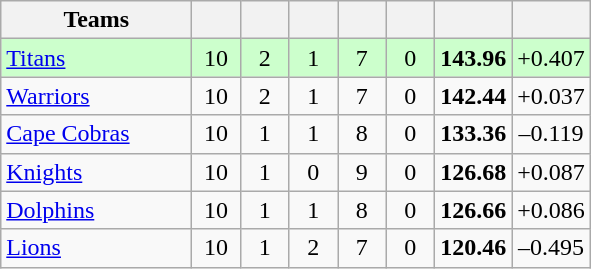<table class="wikitable" style="text-align:center">
<tr>
<th style="width:120px">Teams</th>
<th style="width:25px"></th>
<th style="width:25px"></th>
<th style="width:25px"></th>
<th style="width:25px"></th>
<th style="width:25px"></th>
<th style="width:25px"></th>
<th style="width:40px"></th>
</tr>
<tr style="background:#cfc">
<td style="text-align:left"><a href='#'>Titans</a></td>
<td>10</td>
<td>2</td>
<td>1</td>
<td>7</td>
<td>0</td>
<td><strong>143.96</strong></td>
<td>+0.407</td>
</tr>
<tr>
<td style="text-align:left"><a href='#'>Warriors</a></td>
<td>10</td>
<td>2</td>
<td>1</td>
<td>7</td>
<td>0</td>
<td><strong>142.44</strong></td>
<td>+0.037</td>
</tr>
<tr>
<td style="text-align:left"><a href='#'>Cape Cobras</a></td>
<td>10</td>
<td>1</td>
<td>1</td>
<td>8</td>
<td>0</td>
<td><strong>133.36</strong></td>
<td>–0.119</td>
</tr>
<tr>
<td style="text-align:left"><a href='#'>Knights</a></td>
<td>10</td>
<td>1</td>
<td>0</td>
<td>9</td>
<td>0</td>
<td><strong>126.68</strong></td>
<td>+0.087</td>
</tr>
<tr>
<td style="text-align:left"><a href='#'>Dolphins</a></td>
<td>10</td>
<td>1</td>
<td>1</td>
<td>8</td>
<td>0</td>
<td><strong>126.66</strong></td>
<td>+0.086</td>
</tr>
<tr>
<td style="text-align:left"><a href='#'>Lions</a></td>
<td>10</td>
<td>1</td>
<td>2</td>
<td>7</td>
<td>0</td>
<td><strong>120.46</strong></td>
<td>–0.495</td>
</tr>
</table>
